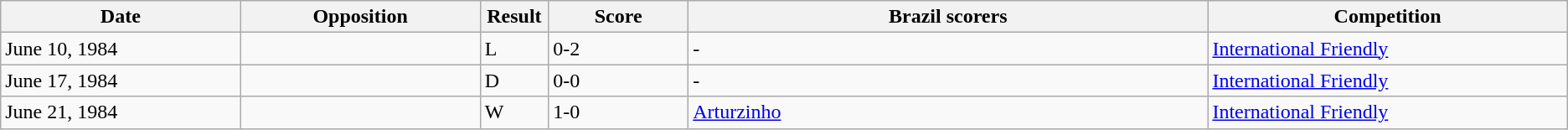<table class="wikitable" style="text-align: left;">
<tr>
<th width=12%>Date</th>
<th width=12%>Opposition</th>
<th width=1%>Result</th>
<th width=7%>Score</th>
<th width=26%>Brazil scorers</th>
<th width=18%>Competition</th>
</tr>
<tr>
<td>June 10, 1984</td>
<td></td>
<td>L</td>
<td>0-2</td>
<td>-</td>
<td><a href='#'>International Friendly</a></td>
</tr>
<tr>
<td>June 17, 1984</td>
<td></td>
<td>D</td>
<td>0-0</td>
<td>-</td>
<td><a href='#'>International Friendly</a></td>
</tr>
<tr>
<td>June 21, 1984</td>
<td></td>
<td>W</td>
<td>1-0</td>
<td><a href='#'>Arturzinho</a></td>
<td><a href='#'>International Friendly</a></td>
</tr>
</table>
